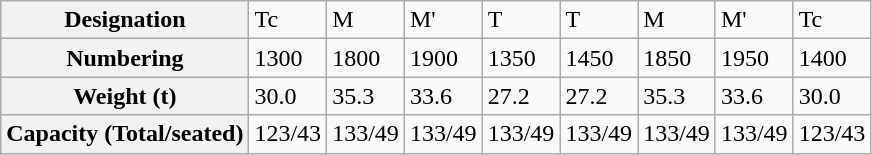<table class="wikitable">
<tr>
<th>Designation</th>
<td>Tc</td>
<td>M</td>
<td>M'</td>
<td>T</td>
<td>T</td>
<td>M</td>
<td>M'</td>
<td>Tc</td>
</tr>
<tr>
<th>Numbering</th>
<td>1300</td>
<td>1800</td>
<td>1900</td>
<td>1350</td>
<td>1450</td>
<td>1850</td>
<td>1950</td>
<td>1400</td>
</tr>
<tr>
<th>Weight (t)</th>
<td>30.0</td>
<td>35.3</td>
<td>33.6</td>
<td>27.2</td>
<td>27.2</td>
<td>35.3</td>
<td>33.6</td>
<td>30.0</td>
</tr>
<tr>
<th>Capacity (Total/seated)</th>
<td>123/43</td>
<td>133/49</td>
<td>133/49</td>
<td>133/49</td>
<td>133/49</td>
<td>133/49</td>
<td>133/49</td>
<td>123/43</td>
</tr>
</table>
